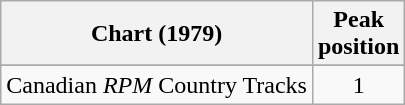<table class="wikitable">
<tr>
<th align="left">Chart (1979)</th>
<th align="center">Peak<br>position</th>
</tr>
<tr>
</tr>
<tr>
<td align="left">Canadian <em>RPM</em> Country Tracks</td>
<td align="center">1</td>
</tr>
</table>
